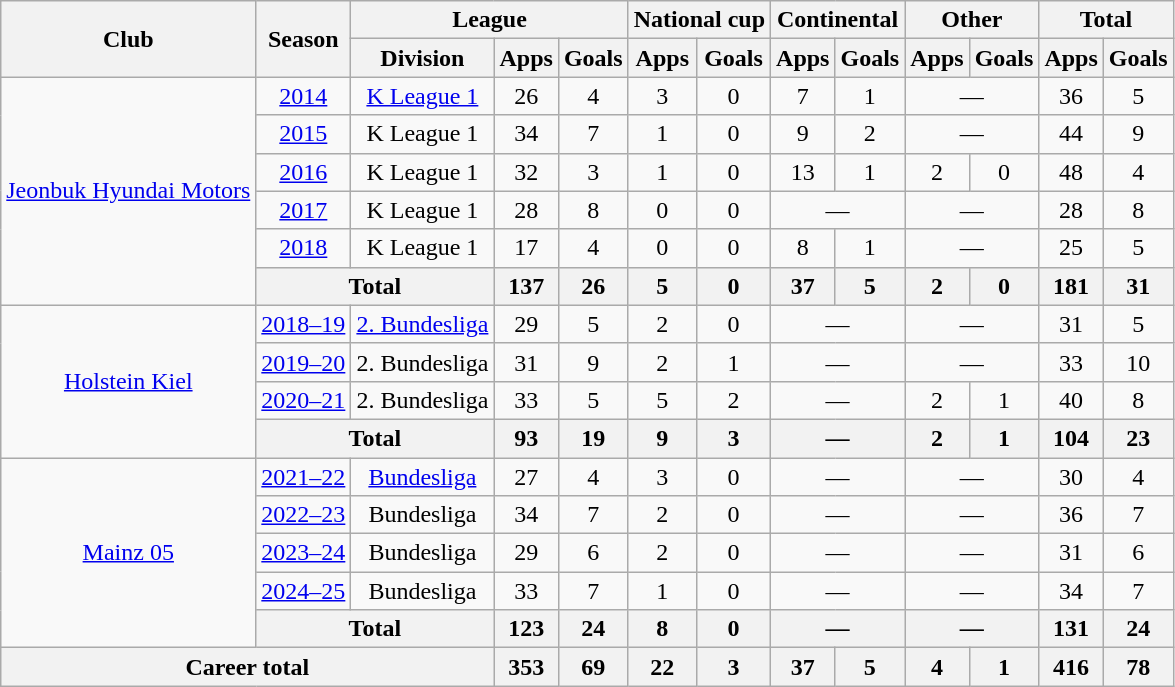<table class="wikitable" style="text-align:center">
<tr>
<th rowspan="2">Club</th>
<th rowspan="2">Season</th>
<th colspan="3">League</th>
<th colspan="2">National cup</th>
<th colspan="2">Continental</th>
<th colspan="2">Other</th>
<th colspan="2">Total</th>
</tr>
<tr>
<th>Division</th>
<th>Apps</th>
<th>Goals</th>
<th>Apps</th>
<th>Goals</th>
<th>Apps</th>
<th>Goals</th>
<th>Apps</th>
<th>Goals</th>
<th>Apps</th>
<th>Goals</th>
</tr>
<tr>
<td rowspan="6"><a href='#'>Jeonbuk Hyundai Motors</a></td>
<td><a href='#'>2014</a></td>
<td><a href='#'>K League 1</a></td>
<td>26</td>
<td>4</td>
<td>3</td>
<td>0</td>
<td>7</td>
<td>1</td>
<td colspan="2">—</td>
<td>36</td>
<td>5</td>
</tr>
<tr>
<td><a href='#'>2015</a></td>
<td>K League 1</td>
<td>34</td>
<td>7</td>
<td>1</td>
<td>0</td>
<td>9</td>
<td>2</td>
<td colspan="2">—</td>
<td>44</td>
<td>9</td>
</tr>
<tr>
<td><a href='#'>2016</a></td>
<td>K League 1</td>
<td>32</td>
<td>3</td>
<td>1</td>
<td>0</td>
<td>13</td>
<td>1</td>
<td>2</td>
<td>0</td>
<td>48</td>
<td>4</td>
</tr>
<tr>
<td><a href='#'>2017</a></td>
<td>K League 1</td>
<td>28</td>
<td>8</td>
<td>0</td>
<td>0</td>
<td colspan="2">—</td>
<td colspan="2">—</td>
<td>28</td>
<td>8</td>
</tr>
<tr>
<td><a href='#'>2018</a></td>
<td>K League 1</td>
<td>17</td>
<td>4</td>
<td>0</td>
<td>0</td>
<td>8</td>
<td>1</td>
<td colspan="2">—</td>
<td>25</td>
<td>5</td>
</tr>
<tr>
<th colspan="2">Total</th>
<th>137</th>
<th>26</th>
<th>5</th>
<th>0</th>
<th>37</th>
<th>5</th>
<th>2</th>
<th>0</th>
<th>181</th>
<th>31</th>
</tr>
<tr>
<td rowspan="4"><a href='#'>Holstein Kiel</a></td>
<td><a href='#'>2018–19</a></td>
<td><a href='#'>2. Bundesliga</a></td>
<td>29</td>
<td>5</td>
<td>2</td>
<td>0</td>
<td colspan="2">—</td>
<td colspan="2">—</td>
<td>31</td>
<td>5</td>
</tr>
<tr>
<td><a href='#'>2019–20</a></td>
<td>2. Bundesliga</td>
<td>31</td>
<td>9</td>
<td>2</td>
<td>1</td>
<td colspan="2">—</td>
<td colspan="2">—</td>
<td>33</td>
<td>10</td>
</tr>
<tr>
<td><a href='#'>2020–21</a></td>
<td>2. Bundesliga</td>
<td>33</td>
<td>5</td>
<td>5</td>
<td>2</td>
<td colspan="2">—</td>
<td>2</td>
<td>1</td>
<td>40</td>
<td>8</td>
</tr>
<tr>
<th colspan="2">Total</th>
<th>93</th>
<th>19</th>
<th>9</th>
<th>3</th>
<th colspan="2">—</th>
<th>2</th>
<th>1</th>
<th>104</th>
<th>23</th>
</tr>
<tr>
<td rowspan="5"><a href='#'>Mainz 05</a></td>
<td><a href='#'>2021–22</a></td>
<td><a href='#'>Bundesliga</a></td>
<td>27</td>
<td>4</td>
<td>3</td>
<td>0</td>
<td colspan="2">—</td>
<td colspan="2">—</td>
<td>30</td>
<td>4</td>
</tr>
<tr>
<td><a href='#'>2022–23</a></td>
<td>Bundesliga</td>
<td>34</td>
<td>7</td>
<td>2</td>
<td>0</td>
<td colspan="2">—</td>
<td colspan="2">—</td>
<td>36</td>
<td>7</td>
</tr>
<tr>
<td><a href='#'>2023–24</a></td>
<td>Bundesliga</td>
<td>29</td>
<td>6</td>
<td>2</td>
<td>0</td>
<td colspan="2">—</td>
<td colspan="2">—</td>
<td>31</td>
<td>6</td>
</tr>
<tr>
<td><a href='#'>2024–25</a></td>
<td>Bundesliga</td>
<td>33</td>
<td>7</td>
<td>1</td>
<td>0</td>
<td colspan="2">—</td>
<td colspan="2">—</td>
<td>34</td>
<td>7</td>
</tr>
<tr>
<th colspan="2">Total</th>
<th>123</th>
<th>24</th>
<th>8</th>
<th>0</th>
<th colspan="2">—</th>
<th colspan="2">—</th>
<th>131</th>
<th>24</th>
</tr>
<tr>
<th colspan="3">Career total</th>
<th>353</th>
<th>69</th>
<th>22</th>
<th>3</th>
<th>37</th>
<th>5</th>
<th>4</th>
<th>1</th>
<th>416</th>
<th>78</th>
</tr>
</table>
